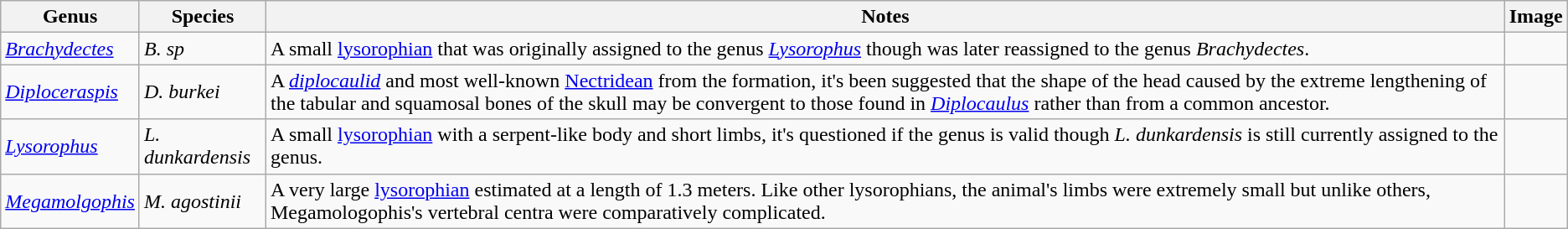<table class="wikitable">
<tr>
<th>Genus</th>
<th>Species</th>
<th>Notes</th>
<th>Image</th>
</tr>
<tr>
<td><em><a href='#'>Brachydectes</a></em></td>
<td><em>B. sp</em></td>
<td>A small <a href='#'>lysorophian</a> that was originally assigned to the genus <em><a href='#'>Lysorophus</a></em> though was later reassigned to the genus <em>Brachydectes</em>.</td>
<td></td>
</tr>
<tr>
<td><em><a href='#'>Diploceraspis</a></em></td>
<td><em>D. burkei</em></td>
<td>A <a href='#'><em>diplocaulid</em></a> and most well-known <a href='#'>Nectridean</a> from the formation, it's been suggested that the shape of the head caused by the extreme lengthening of the tabular and squamosal bones of the skull may be convergent to those found in <em><a href='#'>Diplocaulus</a></em> rather than from a common ancestor.</td>
<td></td>
</tr>
<tr>
<td><em><a href='#'>Lysorophus</a></em></td>
<td><em>L. dunkardensis</em></td>
<td>A small <a href='#'>lysorophian</a> with a serpent-like body and short limbs, it's questioned if the genus is valid though <em>L. dunkardensis</em> is still currently assigned to the genus.</td>
<td></td>
</tr>
<tr>
<td><em><a href='#'>Megamolgophis</a></em></td>
<td><em>M. agostinii</em></td>
<td>A very large <a href='#'>lysorophian</a> estimated at a length of 1.3 meters. Like other lysorophians, the animal's limbs were extremely small but unlike others, Megamologophis's vertebral centra were comparatively complicated.</td>
<td></td>
</tr>
</table>
